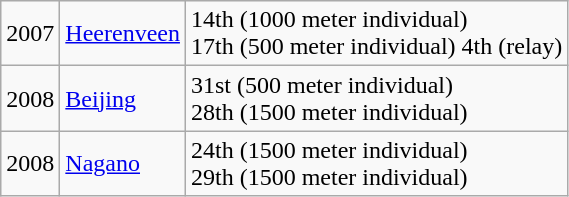<table class="wikitable">
<tr>
<td>2007</td>
<td><a href='#'>Heerenveen</a></td>
<td>14th (1000 meter individual)<br>17th (500 meter individual)
4th (relay)</td>
</tr>
<tr>
<td>2008</td>
<td><a href='#'>Beijing</a></td>
<td>31st (500 meter individual)<br>28th (1500 meter individual)</td>
</tr>
<tr>
<td>2008</td>
<td><a href='#'>Nagano</a></td>
<td>24th (1500 meter individual)<br>29th (1500 meter individual)</td>
</tr>
</table>
